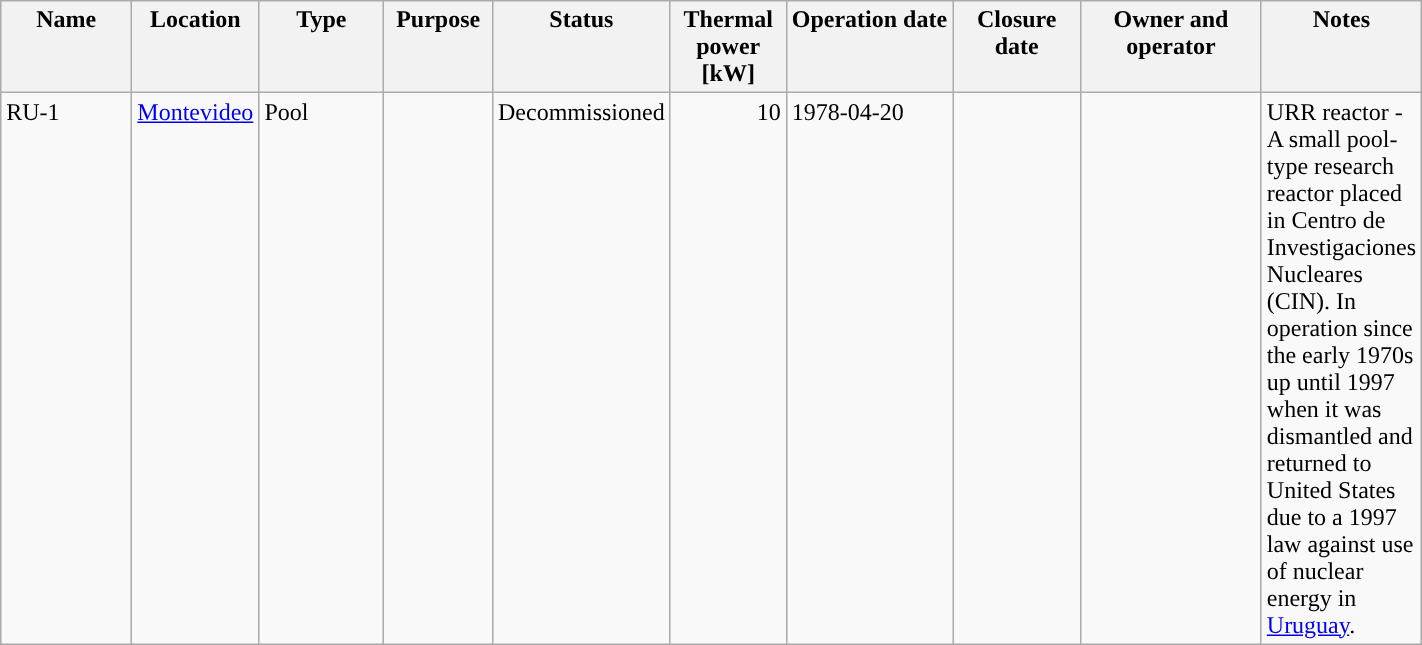<table class="wikitable" >
<tr valign="top">
<th width="80">Name</th>
<th width="65">Location</th>
<th width="76">Type</th>
<th width="65">Purpose</th>
<th width="91">Status</th>
<th width="70“">Thermal power [kW]</th>
<th width=„67“>Operation date</th>
<th width="78“">Closure date</th>
<th width="113“">Owner and operator</th>
<th width="65">Notes</th>
</tr>
<tr valign="top">
<td>RU-1</td>
<td><a href='#'>Montevideo</a></td>
<td>Pool</td>
<td></td>
<td>Decommissioned</td>
<td align="right">10</td>
<td>1978-04-20</td>
<td></td>
<td></td>
<td>URR reactor - A small pool-type research reactor placed in Centro de Investigaciones Nucleares (CIN). In operation since the early 1970s up until 1997 when it was dismantled and returned to United States due to a 1997 law against use of nuclear energy in <a href='#'>Uruguay</a>.</td>
</tr>
</table>
